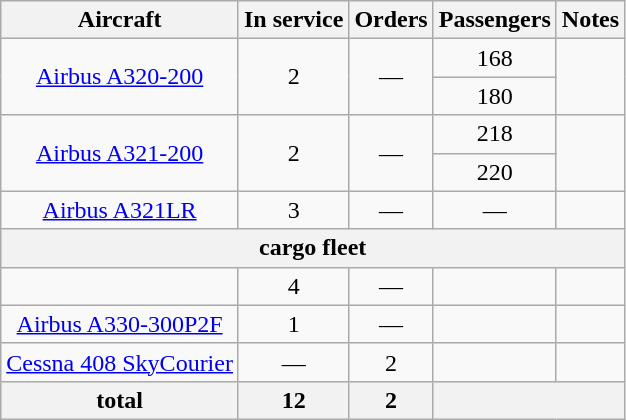<table class=wikitable style=text-align:center>
<tr>
<th>Aircraft</th>
<th>In service</th>
<th>Orders</th>
<th>Passengers</th>
<th>Notes</th>
</tr>
<tr>
<td rowspan=2><a href='#'>Airbus A320-200</a></td>
<td rowspan=2>2</td>
<td rowspan=2>—</td>
<td>168</td>
<td rowspan=2></td>
</tr>
<tr>
<td>180</td>
</tr>
<tr>
<td rowspan=2><a href='#'>Airbus A321-200</a></td>
<td rowspan=2>2</td>
<td rowspan=2>—</td>
<td>218</td>
<td rowspan=2></td>
</tr>
<tr>
<td>220</td>
</tr>
<tr>
<td><a href='#'>Airbus A321LR</a></td>
<td>3</td>
<td>—</td>
<td>—</td>
<td></td>
</tr>
<tr>
<th colspan=5>cargo fleet</th>
</tr>
<tr>
<td></td>
<td>4</td>
<td>—</td>
<td></td>
<td></td>
</tr>
<tr>
<td><a href='#'>Airbus A330-300P2F</a></td>
<td>1</td>
<td>—</td>
<td></td>
<td></td>
</tr>
<tr>
<td><a href='#'>Cessna 408 SkyCourier</a></td>
<td>—</td>
<td>2</td>
<td></td>
<td></td>
</tr>
<tr>
<th>total</th>
<th>12</th>
<th>2</th>
<th colspan=2></th>
</tr>
</table>
